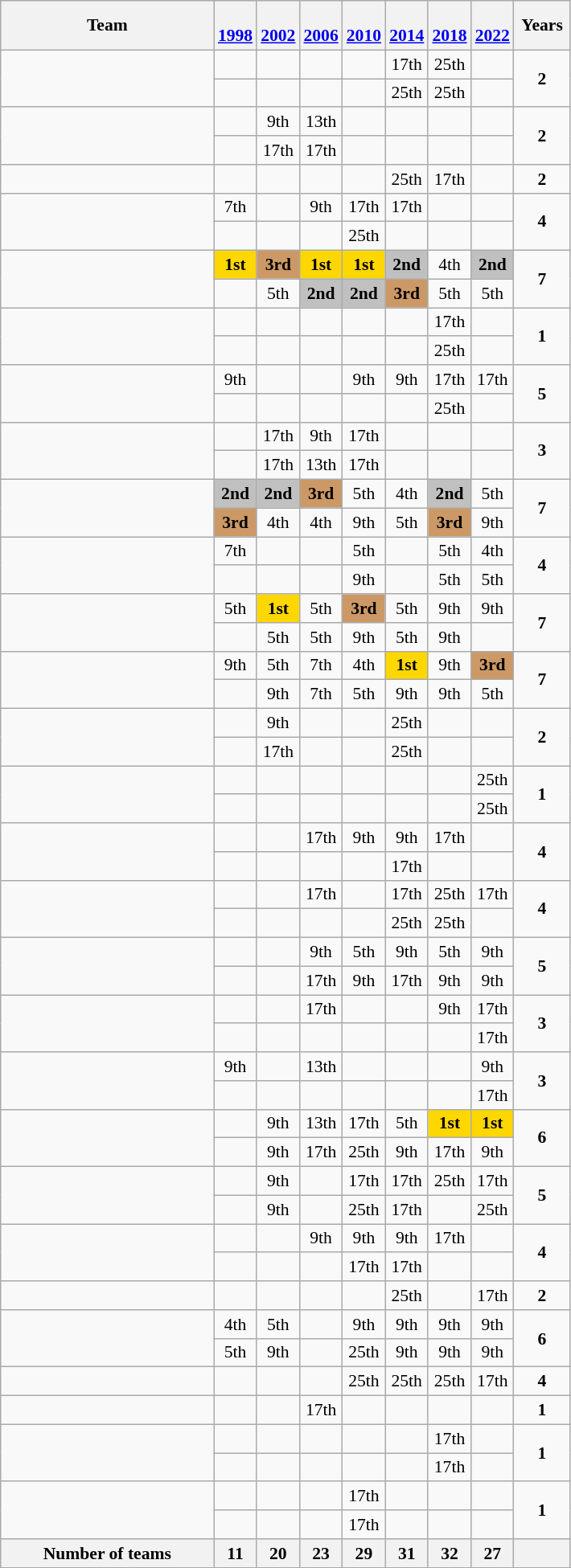<table class="wikitable" style="text-align:center; font-size:90%">
<tr>
<th width=170>Team</th>
<th width=25><br><a href='#'>1998</a></th>
<th width=25><br><a href='#'>2002</a></th>
<th width=25><br><a href='#'>2006</a></th>
<th width=25><br><a href='#'>2010</a></th>
<th width=25><br><a href='#'>2014</a></th>
<th width=25><br><a href='#'>2018</a></th>
<th width=25><br><a href='#'>2022</a></th>
<th width=40>Years</th>
</tr>
<tr>
<td rowspan=2 align=left></td>
<td></td>
<td></td>
<td></td>
<td></td>
<td>17th</td>
<td>25th</td>
<td></td>
<td rowspan=2><strong>2</strong></td>
</tr>
<tr>
<td></td>
<td></td>
<td></td>
<td></td>
<td>25th</td>
<td>25th</td>
<td></td>
</tr>
<tr>
<td rowspan=2 align=left></td>
<td></td>
<td>9th</td>
<td>13th</td>
<td></td>
<td></td>
<td></td>
<td></td>
<td rowspan=2><strong>2</strong></td>
</tr>
<tr>
<td></td>
<td>17th</td>
<td>17th</td>
<td></td>
<td></td>
<td></td>
<td></td>
</tr>
<tr>
<td align=left></td>
<td></td>
<td></td>
<td></td>
<td></td>
<td>25th</td>
<td>17th</td>
<td></td>
<td><strong>2</strong></td>
</tr>
<tr>
<td rowspan=2 align=left></td>
<td>7th</td>
<td></td>
<td>9th</td>
<td>17th</td>
<td>17th</td>
<td></td>
<td></td>
<td rowspan=2><strong>4</strong></td>
</tr>
<tr>
<td></td>
<td></td>
<td></td>
<td>25th</td>
<td></td>
<td></td>
<td></td>
</tr>
<tr>
<td rowspan=2 align=left></td>
<td bgcolor=gold><strong>1st</strong></td>
<td bgcolor=cc9966><strong>3rd</strong></td>
<td bgcolor=gold><strong>1st</strong></td>
<td bgcolor=gold><strong>1st</strong></td>
<td bgcolor=silver><strong>2nd</strong></td>
<td>4th</td>
<td bgcolor=silver><strong>2nd</strong></td>
<td rowspan=2><strong>7</strong></td>
</tr>
<tr>
<td></td>
<td>5th</td>
<td bgcolor=silver><strong>2nd</strong></td>
<td bgcolor=silver><strong>2nd</strong></td>
<td bgcolor=cc9966><strong>3rd</strong></td>
<td>5th</td>
<td>5th</td>
</tr>
<tr>
<td rowspan=2 align=left></td>
<td></td>
<td></td>
<td></td>
<td></td>
<td></td>
<td>17th</td>
<td></td>
<td rowspan=2><strong>1</strong></td>
</tr>
<tr>
<td></td>
<td></td>
<td></td>
<td></td>
<td></td>
<td>25th</td>
<td></td>
</tr>
<tr>
<td rowspan=2 align=left></td>
<td>9th</td>
<td></td>
<td></td>
<td>9th</td>
<td>9th</td>
<td>17th</td>
<td>17th</td>
<td rowspan=2><strong>5</strong></td>
</tr>
<tr>
<td></td>
<td></td>
<td></td>
<td></td>
<td></td>
<td>25th</td>
<td></td>
</tr>
<tr>
<td rowspan=2 align=left></td>
<td></td>
<td>17th</td>
<td>9th</td>
<td>17th</td>
<td></td>
<td></td>
<td></td>
<td rowspan=2><strong>3</strong></td>
</tr>
<tr>
<td></td>
<td>17th</td>
<td>13th</td>
<td>17th</td>
<td></td>
<td></td>
<td></td>
</tr>
<tr>
<td rowspan=2 align=left></td>
<td bgcolor=silver><strong>2nd</strong></td>
<td bgcolor=silver><strong>2nd</strong></td>
<td bgcolor=cc9966><strong>3rd</strong></td>
<td>5th</td>
<td>4th</td>
<td bgcolor=silver><strong>2nd</strong></td>
<td>5th</td>
<td rowspan=2><strong>7</strong></td>
</tr>
<tr>
<td bgcolor=cc9966><strong>3rd</strong></td>
<td>4th</td>
<td>4th</td>
<td>9th</td>
<td>5th</td>
<td bgcolor=cc9966><strong>3rd</strong></td>
<td>9th</td>
</tr>
<tr>
<td rowspan=2 align=left></td>
<td>7th</td>
<td></td>
<td></td>
<td>5th</td>
<td></td>
<td>5th</td>
<td>4th</td>
<td rowspan=2><strong>4</strong></td>
</tr>
<tr>
<td></td>
<td></td>
<td></td>
<td>9th</td>
<td></td>
<td>5th</td>
<td>5th</td>
</tr>
<tr>
<td rowspan=2 align=left></td>
<td>5th</td>
<td bgcolor=gold><strong>1st</strong></td>
<td>5th</td>
<td bgcolor=cc9966><strong>3rd</strong></td>
<td>5th</td>
<td>9th</td>
<td>9th</td>
<td rowspan=2><strong>7</strong></td>
</tr>
<tr>
<td></td>
<td>5th</td>
<td>5th</td>
<td>9th</td>
<td>5th</td>
<td>9th</td>
<td></td>
</tr>
<tr>
<td rowspan=2 align=left></td>
<td>9th</td>
<td>5th</td>
<td>7th</td>
<td>4th</td>
<td bgcolor=gold><strong>1st</strong></td>
<td>9th</td>
<td bgcolor=cc9966><strong>3rd</strong></td>
<td rowspan=2><strong>7</strong></td>
</tr>
<tr>
<td></td>
<td>9th</td>
<td>7th</td>
<td>5th</td>
<td>9th</td>
<td>9th</td>
<td>5th</td>
</tr>
<tr>
<td rowspan=2 align=left></td>
<td></td>
<td>9th</td>
<td></td>
<td></td>
<td>25th</td>
<td></td>
<td></td>
<td rowspan=2><strong>2</strong></td>
</tr>
<tr>
<td></td>
<td>17th</td>
<td></td>
<td></td>
<td>25th</td>
<td></td>
<td></td>
</tr>
<tr>
<td align=left rowspan=2></td>
<td></td>
<td></td>
<td></td>
<td></td>
<td></td>
<td></td>
<td>25th</td>
<td rowspan=2><strong>1</strong></td>
</tr>
<tr>
<td></td>
<td></td>
<td></td>
<td></td>
<td></td>
<td></td>
<td>25th</td>
</tr>
<tr>
<td rowspan=2 align=left></td>
<td></td>
<td></td>
<td>17th</td>
<td>9th</td>
<td>9th</td>
<td>17th</td>
<td></td>
<td rowspan=2><strong>4</strong></td>
</tr>
<tr>
<td></td>
<td></td>
<td></td>
<td></td>
<td>17th</td>
<td></td>
<td></td>
</tr>
<tr>
<td rowspan=2 align=left></td>
<td></td>
<td></td>
<td>17th</td>
<td></td>
<td>17th</td>
<td>25th</td>
<td>17th</td>
<td rowspan=2><strong>4</strong></td>
</tr>
<tr>
<td></td>
<td></td>
<td></td>
<td></td>
<td>25th</td>
<td>25th</td>
<td></td>
</tr>
<tr>
<td rowspan=2 align=left></td>
<td></td>
<td></td>
<td>9th</td>
<td>5th</td>
<td>9th</td>
<td>5th</td>
<td>9th</td>
<td rowspan=2><strong>5</strong></td>
</tr>
<tr>
<td></td>
<td></td>
<td>17th</td>
<td>9th</td>
<td>17th</td>
<td>9th</td>
<td>9th</td>
</tr>
<tr>
<td align=left rowspan=2></td>
<td></td>
<td></td>
<td>17th</td>
<td></td>
<td></td>
<td>9th</td>
<td>17th</td>
<td rowspan=2><strong>3</strong></td>
</tr>
<tr>
<td></td>
<td></td>
<td></td>
<td></td>
<td></td>
<td></td>
<td>17th</td>
</tr>
<tr>
<td align=left rowspan=2></td>
<td>9th</td>
<td></td>
<td>13th</td>
<td></td>
<td></td>
<td></td>
<td>9th</td>
<td rowspan=2><strong>3</strong></td>
</tr>
<tr>
<td></td>
<td></td>
<td></td>
<td></td>
<td></td>
<td></td>
<td>17th</td>
</tr>
<tr>
<td rowspan=2 align=left></td>
<td></td>
<td>9th</td>
<td>13th</td>
<td>17th</td>
<td>5th</td>
<td bgcolor=gold><strong>1st</strong></td>
<td bgcolor=gold><strong>1st</strong></td>
<td rowspan=2><strong>6</strong></td>
</tr>
<tr>
<td></td>
<td>9th</td>
<td>17th</td>
<td>25th</td>
<td>9th</td>
<td>17th</td>
<td>9th</td>
</tr>
<tr>
<td rowspan=2 align=left></td>
<td></td>
<td>9th</td>
<td></td>
<td>17th</td>
<td>17th</td>
<td>25th</td>
<td>17th</td>
<td rowspan=2><strong>5</strong></td>
</tr>
<tr>
<td></td>
<td>9th</td>
<td></td>
<td>25th</td>
<td>17th</td>
<td></td>
<td>25th</td>
</tr>
<tr>
<td rowspan=2 align=left></td>
<td></td>
<td></td>
<td>9th</td>
<td>9th</td>
<td>9th</td>
<td>17th</td>
<td></td>
<td rowspan=2><strong>4</strong></td>
</tr>
<tr>
<td></td>
<td></td>
<td></td>
<td>17th</td>
<td>17th</td>
<td></td>
<td></td>
</tr>
<tr>
<td align=left></td>
<td></td>
<td></td>
<td></td>
<td></td>
<td>25th</td>
<td></td>
<td>17th</td>
<td><strong>2</strong></td>
</tr>
<tr>
<td rowspan=2 align=left></td>
<td>4th</td>
<td>5th</td>
<td></td>
<td>9th</td>
<td>9th</td>
<td>9th</td>
<td>9th</td>
<td rowspan=2><strong>6</strong></td>
</tr>
<tr>
<td>5th</td>
<td>9th</td>
<td></td>
<td>25th</td>
<td>9th</td>
<td>9th</td>
<td>9th</td>
</tr>
<tr>
<td align=left></td>
<td></td>
<td></td>
<td></td>
<td>25th</td>
<td>25th</td>
<td>25th</td>
<td>17th</td>
<td><strong>4</strong></td>
</tr>
<tr>
<td align=left></td>
<td></td>
<td></td>
<td>17th</td>
<td></td>
<td></td>
<td></td>
<td></td>
<td><strong>1</strong></td>
</tr>
<tr>
<td rowspan=2 align=left></td>
<td></td>
<td></td>
<td></td>
<td></td>
<td></td>
<td>17th</td>
<td></td>
<td rowspan=2><strong>1</strong></td>
</tr>
<tr>
<td></td>
<td></td>
<td></td>
<td></td>
<td></td>
<td>17th</td>
<td></td>
</tr>
<tr>
<td rowspan=2 align=left></td>
<td></td>
<td></td>
<td></td>
<td>17th</td>
<td></td>
<td></td>
<td></td>
<td rowspan=2><strong>1</strong></td>
</tr>
<tr>
<td></td>
<td></td>
<td></td>
<td>17th</td>
<td></td>
<td></td>
<td></td>
</tr>
<tr>
<th>Number of teams</th>
<th>11</th>
<th>20</th>
<th>23</th>
<th>29</th>
<th>31</th>
<th>32</th>
<th>27</th>
<th></th>
</tr>
</table>
